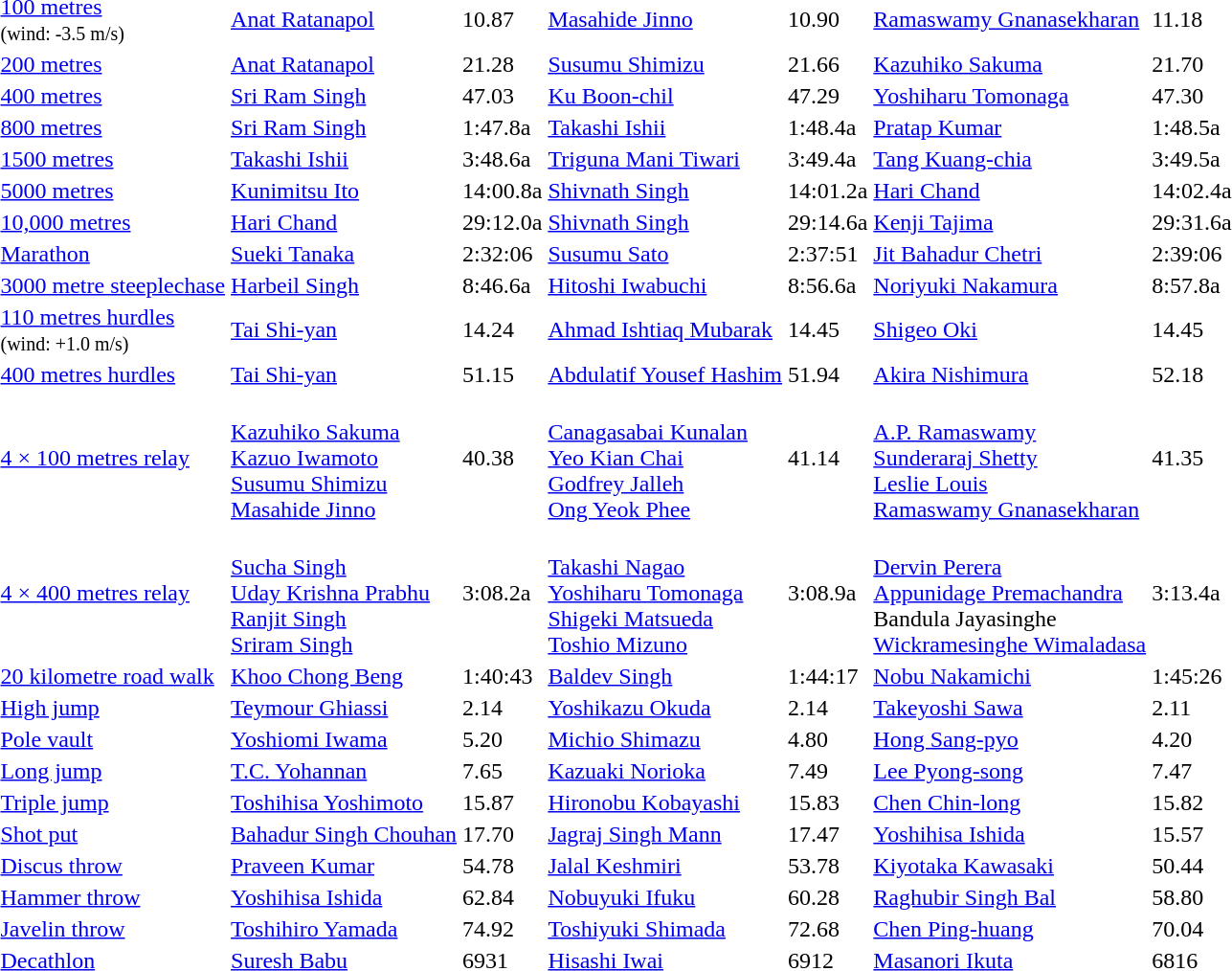<table>
<tr>
<td><a href='#'>100 metres</a><br><small>(wind: -3.5 m/s)</small></td>
<td><a href='#'>Anat Ratanapol</a><br> </td>
<td>10.87</td>
<td><a href='#'>Masahide Jinno</a><br> </td>
<td>10.90</td>
<td><a href='#'>Ramaswamy Gnanasekharan</a><br> </td>
<td>11.18</td>
</tr>
<tr>
<td><a href='#'>200 metres</a></td>
<td><a href='#'>Anat Ratanapol</a><br> </td>
<td>21.28</td>
<td><a href='#'>Susumu Shimizu</a><br> </td>
<td>21.66</td>
<td><a href='#'>Kazuhiko Sakuma</a><br> </td>
<td>21.70</td>
</tr>
<tr>
<td><a href='#'>400 metres</a></td>
<td><a href='#'>Sri Ram Singh</a><br> </td>
<td>47.03</td>
<td><a href='#'>Ku Boon-chil</a><br> </td>
<td>47.29</td>
<td><a href='#'>Yoshiharu Tomonaga</a><br> </td>
<td>47.30</td>
</tr>
<tr>
<td><a href='#'>800 metres</a></td>
<td><a href='#'>Sri Ram Singh</a><br> </td>
<td>1:47.8a</td>
<td><a href='#'>Takashi Ishii</a><br> </td>
<td>1:48.4a</td>
<td><a href='#'>Pratap Kumar</a><br> </td>
<td>1:48.5a</td>
</tr>
<tr>
<td><a href='#'>1500 metres</a></td>
<td><a href='#'>Takashi Ishii</a><br> </td>
<td>3:48.6a</td>
<td><a href='#'>Triguna Mani Tiwari</a><br> </td>
<td>3:49.4a</td>
<td><a href='#'>Tang Kuang-chia</a><br> </td>
<td>3:49.5a</td>
</tr>
<tr>
<td><a href='#'>5000 metres</a></td>
<td><a href='#'>Kunimitsu Ito</a><br> </td>
<td>14:00.8a</td>
<td><a href='#'>Shivnath Singh</a><br> </td>
<td>14:01.2a</td>
<td><a href='#'>Hari Chand</a><br> </td>
<td>14:02.4a</td>
</tr>
<tr>
<td><a href='#'>10,000 metres</a></td>
<td><a href='#'>Hari Chand</a><br> </td>
<td>29:12.0a</td>
<td><a href='#'>Shivnath Singh</a><br> </td>
<td>29:14.6a</td>
<td><a href='#'>Kenji Tajima</a><br> </td>
<td>29:31.6a</td>
</tr>
<tr>
<td><a href='#'>Marathon</a></td>
<td><a href='#'>Sueki Tanaka</a><br> </td>
<td>2:32:06</td>
<td><a href='#'>Susumu Sato</a><br> </td>
<td>2:37:51</td>
<td><a href='#'>Jit Bahadur Chetri</a><br> </td>
<td>2:39:06</td>
</tr>
<tr>
<td><a href='#'>3000 metre steeplechase</a></td>
<td><a href='#'>Harbeil Singh</a><br> </td>
<td>8:46.6a</td>
<td><a href='#'>Hitoshi Iwabuchi</a><br> </td>
<td>8:56.6a</td>
<td><a href='#'>Noriyuki Nakamura</a><br> </td>
<td>8:57.8a</td>
</tr>
<tr>
<td><a href='#'>110 metres hurdles</a><br><small>(wind: +1.0 m/s)</small></td>
<td><a href='#'>Tai Shi-yan</a><br> </td>
<td>14.24</td>
<td><a href='#'>Ahmad Ishtiaq Mubarak</a><br> </td>
<td>14.45</td>
<td><a href='#'>Shigeo Oki</a><br> </td>
<td>14.45</td>
</tr>
<tr>
<td><a href='#'>400 metres hurdles</a></td>
<td><a href='#'>Tai Shi-yan</a><br> </td>
<td>51.15</td>
<td><a href='#'>Abdulatif Yousef Hashim</a><br> </td>
<td>51.94</td>
<td><a href='#'>Akira Nishimura</a><br> </td>
<td>52.18</td>
</tr>
<tr>
<td><a href='#'>4 × 100 metres relay</a></td>
<td><br><a href='#'>Kazuhiko Sakuma</a><br><a href='#'>Kazuo Iwamoto</a><br><a href='#'>Susumu Shimizu</a><br><a href='#'>Masahide Jinno</a></td>
<td>40.38</td>
<td><br><a href='#'>Canagasabai Kunalan</a><br><a href='#'>Yeo Kian Chai</a><br><a href='#'>Godfrey Jalleh</a><br><a href='#'>Ong Yeok Phee</a></td>
<td>41.14</td>
<td><br><a href='#'>A.P. Ramaswamy</a><br><a href='#'>Sunderaraj Shetty</a><br><a href='#'>Leslie Louis</a><br><a href='#'>Ramaswamy Gnanasekharan</a></td>
<td>41.35</td>
</tr>
<tr>
<td><a href='#'>4 × 400 metres relay</a></td>
<td><br><a href='#'>Sucha Singh</a><br><a href='#'>Uday Krishna Prabhu</a><br><a href='#'>Ranjit Singh</a><br><a href='#'>Sriram Singh</a></td>
<td>3:08.2a</td>
<td><br><a href='#'>Takashi Nagao</a><br><a href='#'>Yoshiharu Tomonaga</a><br><a href='#'>Shigeki Matsueda</a><br><a href='#'>Toshio Mizuno</a></td>
<td>3:08.9a</td>
<td><br><a href='#'>Dervin Perera</a><br><a href='#'>Appunidage Premachandra</a><br>Bandula Jayasinghe<br><a href='#'>Wickramesinghe Wimaladasa</a></td>
<td>3:13.4a</td>
</tr>
<tr>
<td><a href='#'>20 kilometre road walk</a></td>
<td><a href='#'>Khoo Chong Beng</a><br> </td>
<td>1:40:43</td>
<td><a href='#'>Baldev Singh</a><br> </td>
<td>1:44:17</td>
<td><a href='#'>Nobu Nakamichi</a><br> </td>
<td>1:45:26</td>
</tr>
<tr>
<td><a href='#'>High jump</a></td>
<td><a href='#'>Teymour Ghiassi</a><br> </td>
<td>2.14</td>
<td><a href='#'>Yoshikazu Okuda</a><br> </td>
<td>2.14</td>
<td><a href='#'>Takeyoshi Sawa</a><br> </td>
<td>2.11</td>
</tr>
<tr>
<td><a href='#'>Pole vault</a></td>
<td><a href='#'>Yoshiomi Iwama</a><br> </td>
<td>5.20</td>
<td><a href='#'>Michio Shimazu</a><br> </td>
<td>4.80</td>
<td><a href='#'>Hong Sang-pyo</a><br> </td>
<td>4.20</td>
</tr>
<tr>
<td><a href='#'>Long jump</a></td>
<td><a href='#'>T.C. Yohannan</a><br> </td>
<td>7.65</td>
<td><a href='#'>Kazuaki Norioka</a><br> </td>
<td>7.49</td>
<td><a href='#'>Lee Pyong-song</a><br> </td>
<td>7.47</td>
</tr>
<tr>
<td><a href='#'>Triple jump</a></td>
<td><a href='#'>Toshihisa Yoshimoto</a><br> </td>
<td>15.87</td>
<td><a href='#'>Hironobu Kobayashi</a><br> </td>
<td>15.83</td>
<td><a href='#'>Chen Chin-long</a><br> </td>
<td>15.82</td>
</tr>
<tr>
<td><a href='#'>Shot put</a></td>
<td><a href='#'>Bahadur Singh Chouhan</a><br> </td>
<td>17.70</td>
<td><a href='#'>Jagraj Singh Mann</a><br> </td>
<td>17.47</td>
<td><a href='#'>Yoshihisa Ishida</a><br> </td>
<td>15.57</td>
</tr>
<tr>
<td><a href='#'>Discus throw</a></td>
<td><a href='#'>Praveen Kumar</a><br> </td>
<td>54.78</td>
<td><a href='#'>Jalal Keshmiri</a><br> </td>
<td>53.78</td>
<td><a href='#'>Kiyotaka Kawasaki</a><br> </td>
<td>50.44</td>
</tr>
<tr>
<td><a href='#'>Hammer throw</a></td>
<td><a href='#'>Yoshihisa Ishida</a><br> </td>
<td>62.84</td>
<td><a href='#'>Nobuyuki Ifuku</a><br> </td>
<td>60.28</td>
<td><a href='#'>Raghubir Singh Bal</a><br> </td>
<td>58.80</td>
</tr>
<tr>
<td><a href='#'>Javelin throw</a></td>
<td><a href='#'>Toshihiro Yamada</a><br> </td>
<td>74.92</td>
<td><a href='#'>Toshiyuki Shimada</a><br> </td>
<td>72.68</td>
<td><a href='#'>Chen Ping-huang</a><br> </td>
<td>70.04</td>
</tr>
<tr>
<td><a href='#'>Decathlon</a></td>
<td><a href='#'>Suresh Babu</a><br> </td>
<td>6931</td>
<td><a href='#'>Hisashi Iwai</a><br> </td>
<td>6912</td>
<td><a href='#'>Masanori Ikuta</a><br> </td>
<td>6816</td>
</tr>
</table>
